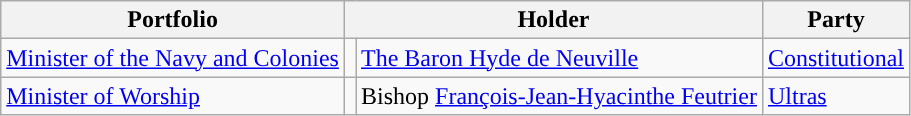<table class="wikitable">
<tr>
<th>Portfolio</th>
<th colspan=2>Holder</th>
<th>Party</th>
</tr>
<tr>
<td><a href='#'>Minister of the Navy and Colonies</a></td>
<td style="background:"></td>
<td><a href='#'>The Baron Hyde de Neuville</a></td>
<td><a href='#'>Constitutional</a></td>
</tr>
<tr>
<td><a href='#'>Minister of Worship</a></td>
<td style="background:"></td>
<td>Bishop <a href='#'>François-Jean-Hyacinthe Feutrier</a></td>
<td><a href='#'>Ultras</a></td>
</tr>
</table>
